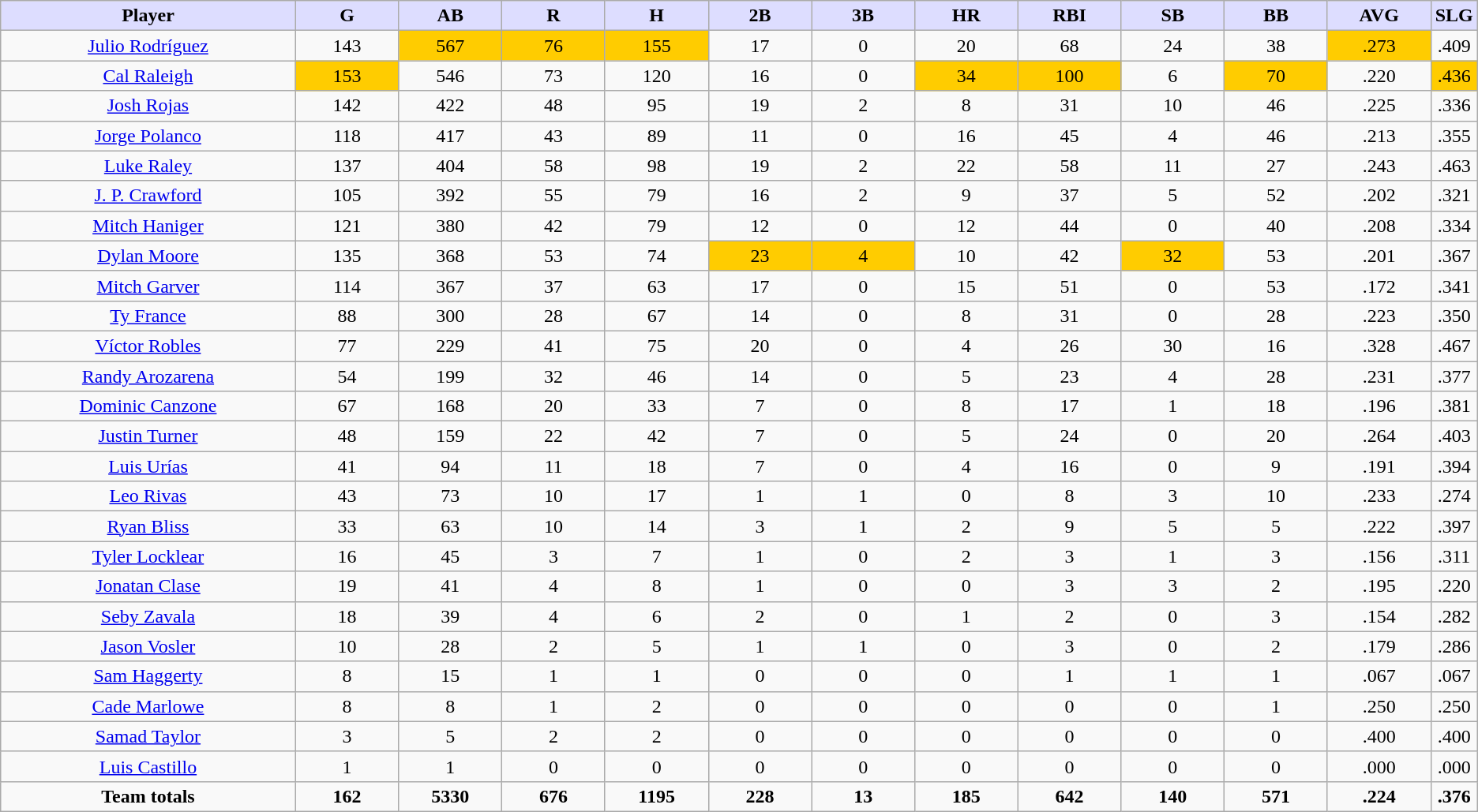<table class="wikitable sortable" style="text-align:center;">
<tr>
<th style="background:#ddf; width:20%;"><strong>Player</strong></th>
<th style="background:#ddf; width:7%;"><strong>G</strong></th>
<th style="background:#ddf; width:7%;"><strong>AB</strong></th>
<th style="background:#ddf; width:7%;"><strong>R</strong></th>
<th style="background:#ddf; width:7%;"><strong>H</strong></th>
<th style="background:#ddf; width:7%;"><strong>2B</strong></th>
<th style="background:#ddf; width:7%;"><strong>3B</strong></th>
<th style="background:#ddf; width:7%;"><strong>HR</strong></th>
<th style="background:#ddf; width:7%;"><strong>RBI</strong></th>
<th style="background:#ddf; width:7%;"><strong>SB</strong></th>
<th style="background:#ddf; width:7%;"><strong>BB</strong></th>
<th style="background:#ddf; width:7%;"><strong>AVG</strong></th>
<th style="background:#ddf; width:7%;"><strong>SLG</strong></th>
</tr>
<tr>
<td><a href='#'>Julio Rodríguez</a></td>
<td>143</td>
<td bgcolor=#ffcc00>567</td>
<td bgcolor=#ffcc00>76</td>
<td bgcolor=#ffcc00>155</td>
<td>17</td>
<td>0</td>
<td>20</td>
<td>68</td>
<td>24</td>
<td>38</td>
<td bgcolor=ffcc00>.273</td>
<td>.409</td>
</tr>
<tr>
<td><a href='#'>Cal Raleigh</a></td>
<td bgcolor=#ffcc00>153</td>
<td>546</td>
<td>73</td>
<td>120</td>
<td>16</td>
<td>0</td>
<td bgcolor=#ffcc00>34</td>
<td bgcolor=#ffcc00>100</td>
<td>6</td>
<td bgcolor=#ffcc00>70</td>
<td>.220</td>
<td bgcolor=#ffcc00>.436</td>
</tr>
<tr>
<td><a href='#'>Josh Rojas</a></td>
<td>142</td>
<td>422</td>
<td>48</td>
<td>95</td>
<td>19</td>
<td>2</td>
<td>8</td>
<td>31</td>
<td>10</td>
<td>46</td>
<td>.225</td>
<td>.336</td>
</tr>
<tr>
<td><a href='#'>Jorge Polanco</a></td>
<td>118</td>
<td>417</td>
<td>43</td>
<td>89</td>
<td>11</td>
<td>0</td>
<td>16</td>
<td>45</td>
<td>4</td>
<td>46</td>
<td>.213</td>
<td>.355</td>
</tr>
<tr>
<td><a href='#'>Luke Raley</a></td>
<td>137</td>
<td>404</td>
<td>58</td>
<td>98</td>
<td>19</td>
<td>2</td>
<td>22</td>
<td>58</td>
<td>11</td>
<td>27</td>
<td>.243</td>
<td>.463</td>
</tr>
<tr>
<td><a href='#'>J. P. Crawford</a></td>
<td>105</td>
<td>392</td>
<td>55</td>
<td>79</td>
<td>16</td>
<td>2</td>
<td>9</td>
<td>37</td>
<td>5</td>
<td>52</td>
<td>.202</td>
<td>.321</td>
</tr>
<tr>
<td><a href='#'>Mitch Haniger</a></td>
<td>121</td>
<td>380</td>
<td>42</td>
<td>79</td>
<td>12</td>
<td>0</td>
<td>12</td>
<td>44</td>
<td>0</td>
<td>40</td>
<td>.208</td>
<td>.334</td>
</tr>
<tr>
<td><a href='#'>Dylan Moore</a></td>
<td>135</td>
<td>368</td>
<td>53</td>
<td>74</td>
<td bgcolor=#ffcc00>23</td>
<td bgcolor=#ffcc00>4</td>
<td>10</td>
<td>42</td>
<td bgcolor=#ffcc00>32</td>
<td>53</td>
<td>.201</td>
<td>.367</td>
</tr>
<tr>
<td><a href='#'>Mitch Garver</a></td>
<td>114</td>
<td>367</td>
<td>37</td>
<td>63</td>
<td>17</td>
<td>0</td>
<td>15</td>
<td>51</td>
<td>0</td>
<td>53</td>
<td>.172</td>
<td>.341</td>
</tr>
<tr>
<td><a href='#'>Ty France</a></td>
<td>88</td>
<td>300</td>
<td>28</td>
<td>67</td>
<td>14</td>
<td>0</td>
<td>8</td>
<td>31</td>
<td>0</td>
<td>28</td>
<td>.223</td>
<td>.350</td>
</tr>
<tr>
<td><a href='#'>Víctor Robles</a></td>
<td>77</td>
<td>229</td>
<td>41</td>
<td>75</td>
<td>20</td>
<td>0</td>
<td>4</td>
<td>26</td>
<td>30</td>
<td>16</td>
<td>.328</td>
<td>.467</td>
</tr>
<tr>
<td><a href='#'>Randy Arozarena</a></td>
<td>54</td>
<td>199</td>
<td>32</td>
<td>46</td>
<td>14</td>
<td>0</td>
<td>5</td>
<td>23</td>
<td>4</td>
<td>28</td>
<td>.231</td>
<td>.377</td>
</tr>
<tr>
<td><a href='#'>Dominic Canzone</a></td>
<td>67</td>
<td>168</td>
<td>20</td>
<td>33</td>
<td>7</td>
<td>0</td>
<td>8</td>
<td>17</td>
<td>1</td>
<td>18</td>
<td>.196</td>
<td>.381</td>
</tr>
<tr>
<td><a href='#'>Justin Turner</a></td>
<td>48</td>
<td>159</td>
<td>22</td>
<td>42</td>
<td>7</td>
<td>0</td>
<td>5</td>
<td>24</td>
<td>0</td>
<td>20</td>
<td>.264</td>
<td>.403</td>
</tr>
<tr>
<td><a href='#'>Luis Urías</a></td>
<td>41</td>
<td>94</td>
<td>11</td>
<td>18</td>
<td>7</td>
<td>0</td>
<td>4</td>
<td>16</td>
<td>0</td>
<td>9</td>
<td>.191</td>
<td>.394</td>
</tr>
<tr>
<td><a href='#'>Leo Rivas</a></td>
<td>43</td>
<td>73</td>
<td>10</td>
<td>17</td>
<td>1</td>
<td>1</td>
<td>0</td>
<td>8</td>
<td>3</td>
<td>10</td>
<td>.233</td>
<td>.274</td>
</tr>
<tr>
<td><a href='#'>Ryan Bliss</a></td>
<td>33</td>
<td>63</td>
<td>10</td>
<td>14</td>
<td>3</td>
<td>1</td>
<td>2</td>
<td>9</td>
<td>5</td>
<td>5</td>
<td>.222</td>
<td>.397</td>
</tr>
<tr>
<td><a href='#'>Tyler Locklear</a></td>
<td>16</td>
<td>45</td>
<td>3</td>
<td>7</td>
<td>1</td>
<td>0</td>
<td>2</td>
<td>3</td>
<td>1</td>
<td>3</td>
<td>.156</td>
<td>.311</td>
</tr>
<tr>
<td><a href='#'>Jonatan Clase</a></td>
<td>19</td>
<td>41</td>
<td>4</td>
<td>8</td>
<td>1</td>
<td>0</td>
<td>0</td>
<td>3</td>
<td>3</td>
<td>2</td>
<td>.195</td>
<td>.220</td>
</tr>
<tr>
<td><a href='#'>Seby Zavala</a></td>
<td>18</td>
<td>39</td>
<td>4</td>
<td>6</td>
<td>2</td>
<td>0</td>
<td>1</td>
<td>2</td>
<td>0</td>
<td>3</td>
<td>.154</td>
<td>.282</td>
</tr>
<tr>
<td><a href='#'>Jason Vosler</a></td>
<td>10</td>
<td>28</td>
<td>2</td>
<td>5</td>
<td>1</td>
<td>1</td>
<td>0</td>
<td>3</td>
<td>0</td>
<td>2</td>
<td>.179</td>
<td>.286</td>
</tr>
<tr>
<td><a href='#'>Sam Haggerty</a></td>
<td>8</td>
<td>15</td>
<td>1</td>
<td>1</td>
<td>0</td>
<td>0</td>
<td>0</td>
<td>1</td>
<td>1</td>
<td>1</td>
<td>.067</td>
<td>.067</td>
</tr>
<tr>
<td><a href='#'>Cade Marlowe</a></td>
<td>8</td>
<td>8</td>
<td>1</td>
<td>2</td>
<td>0</td>
<td>0</td>
<td>0</td>
<td>0</td>
<td>0</td>
<td>1</td>
<td>.250</td>
<td>.250</td>
</tr>
<tr>
<td><a href='#'>Samad Taylor</a></td>
<td>3</td>
<td>5</td>
<td>2</td>
<td>2</td>
<td>0</td>
<td>0</td>
<td>0</td>
<td>0</td>
<td>0</td>
<td>0</td>
<td>.400</td>
<td>.400</td>
</tr>
<tr>
<td><a href='#'>Luis Castillo</a></td>
<td>1</td>
<td>1</td>
<td>0</td>
<td>0</td>
<td>0</td>
<td>0</td>
<td>0</td>
<td>0</td>
<td>0</td>
<td>0</td>
<td>.000</td>
<td>.000</td>
</tr>
<tr class=sortbottom>
<td><strong>Team totals</strong></td>
<td><strong>162</strong></td>
<td><strong>5330</strong></td>
<td><strong>676</strong></td>
<td><strong>1195</strong></td>
<td><strong>228</strong></td>
<td><strong>13</strong></td>
<td><strong>185</strong></td>
<td><strong>642</strong></td>
<td><strong>140</strong></td>
<td><strong>571</strong></td>
<td><strong>.224</strong></td>
<td><strong>.376</strong></td>
</tr>
</table>
